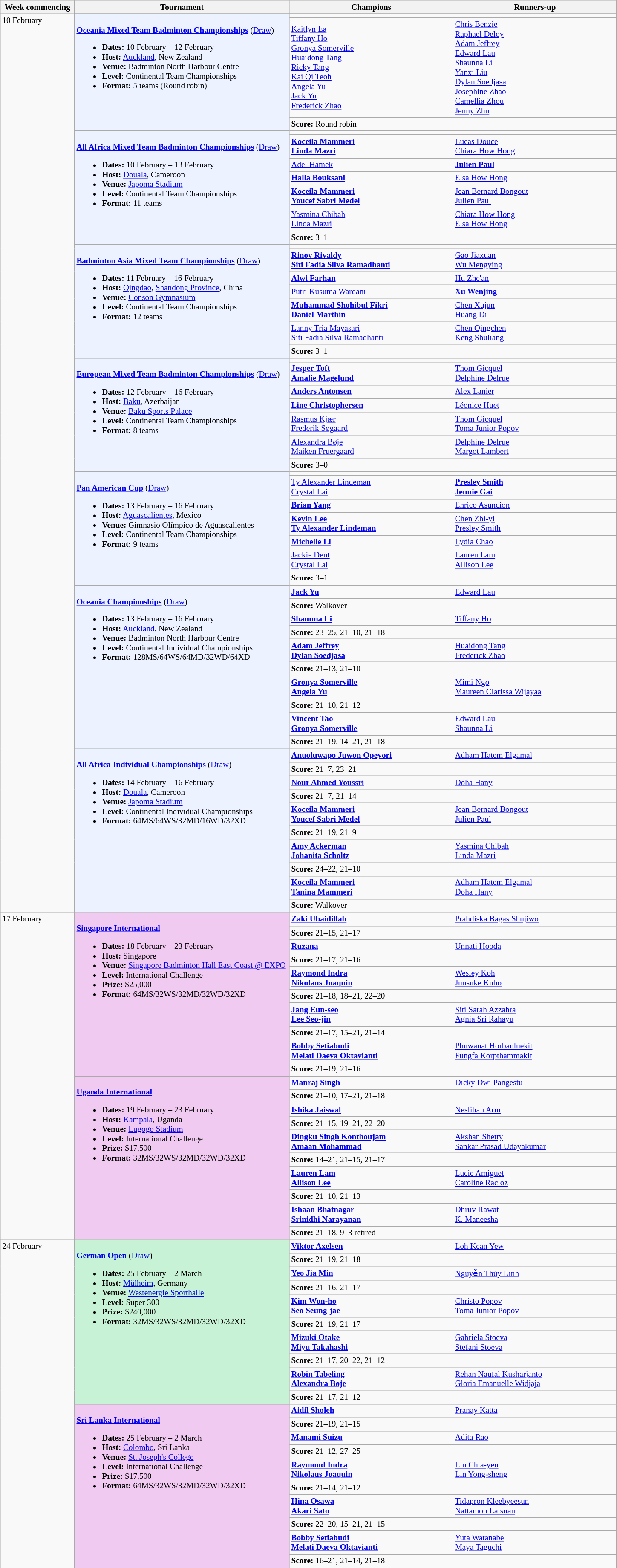<table class="wikitable" style="font-size:80%">
<tr>
<th width="110">Week commencing</th>
<th width="330">Tournament</th>
<th width="250">Champions</th>
<th width="250">Runners-up</th>
</tr>
<tr valign="top">
<td rowspan="52">10 February</td>
</tr>
<tr valign=top>
<td style="background:#ECF2FF;" rowspan="3"><br><strong><a href='#'>Oceania Mixed Team Badminton Championships</a></strong> (<a href='#'>Draw</a>)<ul><li><strong>Dates:</strong> 10 February – 12 February</li><li><strong>Host:</strong> <a href='#'>Auckland</a>, New Zealand</li><li><strong>Venue:</strong> Badminton North Harbour Centre</li><li><strong>Level:</strong> Continental Team Championships</li><li><strong>Format:</strong> 5 teams (Round robin)</li></ul></td>
<td><strong></strong></td>
<td></td>
</tr>
<tr>
<td><a href='#'>Kaitlyn Ea</a><br><a href='#'>Tiffany Ho</a><br><a href='#'>Gronya Somerville</a><br><a href='#'>Huaidong Tang</a><br><a href='#'>Ricky Tang</a><br><a href='#'>Kai Qi Teoh</a><br><a href='#'> Angela Yu</a><br><a href='#'>Jack Yu</a><br><a href='#'>Frederick Zhao</a></td>
<td><a href='#'>Chris Benzie</a><br><a href='#'>Raphael Deloy</a><br><a href='#'>Adam Jeffrey</a><br><a href='#'>Edward Lau</a><br><a href='#'>Shaunna Li</a><br><a href='#'> Yanxi Liu</a> <br><a href='#'>Dylan Soedjasa</a><br><a href='#'>Josephine Zhao</a><br><a href='#'>Camellia Zhou</a><br><a href='#'>Jenny Zhu</a></td>
</tr>
<tr>
<td colspan="2"><strong>Score:</strong> Round robin</td>
</tr>
<tr valign=top>
<td style="background:#ECF2FF;" rowspan="7"><br><strong><a href='#'>All Africa Mixed Team Badminton Championships</a></strong> (<a href='#'>Draw</a>)<ul><li><strong>Dates:</strong> 10 February – 13 February</li><li><strong>Host:</strong> <a href='#'>Douala</a>, Cameroon</li><li><strong>Venue:</strong> <a href='#'>Japoma Stadium</a></li><li><strong>Level:</strong> Continental Team Championships</li><li><strong>Format:</strong> 11 teams</li></ul></td>
<td><strong></strong></td>
<td></td>
</tr>
<tr>
<td><strong><a href='#'>Koceila Mammeri</a><br><a href='#'>Linda Mazri</a></strong></td>
<td><a href='#'>Lucas Douce</a><br><a href='#'>Chiara How Hong</a></td>
</tr>
<tr>
<td><a href='#'>Adel Hamek</a></td>
<td><strong><a href='#'>Julien Paul</a></strong></td>
</tr>
<tr>
<td><strong><a href='#'>Halla Bouksani</a></strong></td>
<td><a href='#'>Elsa How Hong</a></td>
</tr>
<tr>
<td><strong><a href='#'>Koceila Mammeri</a><br><a href='#'>Youcef Sabri Medel</a></strong></td>
<td><a href='#'>Jean Bernard Bongout</a><br><a href='#'>Julien Paul</a></td>
</tr>
<tr>
<td><a href='#'>Yasmina Chibah</a><br><a href='#'>Linda Mazri</a></td>
<td><a href='#'>Chiara How Hong</a><br><a href='#'>Elsa How Hong</a></td>
</tr>
<tr>
<td colspan="2"><strong>Score:</strong> 3–1</td>
</tr>
<tr valign=top>
<td style="background:#ECF2FF;" rowspan="7"><br><strong><a href='#'>Badminton Asia Mixed Team Championships</a></strong> (<a href='#'>Draw</a>)<ul><li><strong>Dates:</strong> 11 February – 16 February</li><li><strong>Host:</strong> <a href='#'>Qingdao</a>, <a href='#'>Shandong Province</a>, China</li><li><strong>Venue:</strong> <a href='#'>Conson Gymnasium</a></li><li><strong>Level:</strong> Continental Team Championships</li><li><strong>Format:</strong> 12 teams</li></ul></td>
<td><strong></strong></td>
<td></td>
</tr>
<tr>
<td><strong><a href='#'>Rinov Rivaldy</a><br><a href='#'>Siti Fadia Silva Ramadhanti</a></strong></td>
<td><a href='#'>Gao Jiaxuan</a><br><a href='#'>Wu Mengying</a></td>
</tr>
<tr>
<td><strong><a href='#'>Alwi Farhan</a></strong></td>
<td><a href='#'>Hu Zhe'an</a></td>
</tr>
<tr>
<td><a href='#'>Putri Kusuma Wardani</a></td>
<td><strong><a href='#'>Xu Wenjing</a></strong></td>
</tr>
<tr>
<td><strong><a href='#'>Muhammad Shohibul Fikri</a><br><a href='#'>Daniel Marthin</a></strong></td>
<td><a href='#'>Chen Xujun</a><br><a href='#'>Huang Di</a></td>
</tr>
<tr>
<td><a href='#'>Lanny Tria Mayasari</a><br><a href='#'>Siti Fadia Silva Ramadhanti</a></td>
<td><a href='#'>Chen Qingchen</a><br><a href='#'>Keng Shuliang</a></td>
</tr>
<tr>
<td colspan="2"><strong>Score:</strong> 3–1</td>
</tr>
<tr valign=top>
<td style="background:#ECF2FF;" rowspan="7"><br><strong><a href='#'>European Mixed Team Badminton Championships</a></strong> (<a href='#'>Draw</a>)<ul><li><strong>Dates:</strong> 12 February – 16 February</li><li><strong>Host:</strong> <a href='#'>Baku</a>, Azerbaijan</li><li><strong>Venue:</strong> <a href='#'>Baku Sports Palace</a></li><li><strong>Level:</strong> Continental Team Championships</li><li><strong>Format:</strong> 8 teams</li></ul></td>
<td><strong></strong></td>
<td></td>
</tr>
<tr>
<td><strong><a href='#'>Jesper Toft</a><br><a href='#'>Amalie Magelund</a></strong></td>
<td><a href='#'>Thom Gicquel</a><br><a href='#'>Delphine Delrue</a></td>
</tr>
<tr>
<td><strong><a href='#'>Anders Antonsen</a></strong></td>
<td><a href='#'>Alex Lanier</a></td>
</tr>
<tr>
<td><strong><a href='#'>Line Christophersen</a></strong></td>
<td><a href='#'>Léonice Huet</a></td>
</tr>
<tr>
<td><a href='#'>Rasmus Kjær</a><br><a href='#'>Frederik Søgaard</a></td>
<td><a href='#'>Thom Gicquel</a><br><a href='#'>Toma Junior Popov</a></td>
</tr>
<tr>
<td><a href='#'>Alexandra Bøje</a><br><a href='#'>Maiken Fruergaard</a></td>
<td><a href='#'>Delphine Delrue</a><br><a href='#'>Margot Lambert</a></td>
</tr>
<tr>
<td colspan="2"><strong>Score:</strong> 3–0</td>
</tr>
<tr valign=top>
<td style="background:#ECF2FF;" rowspan="7"><br><strong><a href='#'>Pan American Cup</a></strong> (<a href='#'>Draw</a>)<ul><li><strong>Dates:</strong> 13 February – 16 February</li><li><strong>Host:</strong> <a href='#'>Aguascalientes</a>, Mexico</li><li><strong>Venue:</strong> Gimnasio Olímpico de Aguascalientes</li><li><strong>Level:</strong> Continental Team Championships</li><li><strong>Format:</strong> 9 teams</li></ul></td>
<td><strong></strong></td>
<td></td>
</tr>
<tr>
<td><a href='#'>Ty Alexander Lindeman</a><br><a href='#'>Crystal Lai</a></td>
<td><strong><a href='#'>Presley Smith</a><br><a href='#'>Jennie Gai</a></strong></td>
</tr>
<tr>
<td><strong><a href='#'>Brian Yang</a></strong></td>
<td><a href='#'>Enrico Asuncion</a></td>
</tr>
<tr>
<td><strong><a href='#'>Kevin Lee</a><br><a href='#'>Ty Alexander Lindeman</a></strong></td>
<td><a href='#'>Chen Zhi-yi</a><br><a href='#'>Presley Smith</a></td>
</tr>
<tr>
<td><strong><a href='#'>Michelle Li</a></strong></td>
<td><a href='#'>Lydia Chao</a></td>
</tr>
<tr>
<td><a href='#'>Jackie Dent</a><br><a href='#'>Crystal Lai</a></td>
<td><a href='#'>Lauren Lam</a><br><a href='#'>Allison Lee</a></td>
</tr>
<tr>
<td colspan="2"><strong>Score:</strong> 3–1</td>
</tr>
<tr valign=top>
<td bgcolor="#ECF2FF" rowspan="10"><br><strong><a href='#'>Oceania Championships</a></strong> (<a href='#'>Draw</a>)<ul><li><strong>Dates:</strong> 13 February – 16 February</li><li><strong>Host:</strong> <a href='#'>Auckland</a>, New Zealand</li><li><strong>Venue:</strong> Badminton North Harbour Centre</li><li><strong>Level:</strong> Continental Individual Championships</li><li><strong>Format:</strong> 128MS/64WS/64MD/32WD/64XD</li></ul></td>
<td><strong> <a href='#'>Jack Yu</a></strong></td>
<td> <a href='#'>Edward Lau</a></td>
</tr>
<tr>
<td colspan="2"><strong>Score:</strong> Walkover</td>
</tr>
<tr valign="top">
<td><strong> <a href='#'>Shaunna Li</a></strong></td>
<td> <a href='#'>Tiffany Ho</a></td>
</tr>
<tr>
<td colspan="2"><strong>Score:</strong> 23–25, 21–10, 21–18</td>
</tr>
<tr valign="top">
<td><strong> <a href='#'>Adam Jeffrey</a><br> <a href='#'>Dylan Soedjasa</a></strong></td>
<td> <a href='#'>Huaidong Tang</a><br> <a href='#'>Frederick Zhao</a></td>
</tr>
<tr>
<td colspan="2"><strong>Score:</strong> 21–13, 21–10</td>
</tr>
<tr valign="top">
<td><strong> <a href='#'>Gronya Somerville</a><br> <a href='#'>Angela Yu</a></strong></td>
<td> <a href='#'>Mimi Ngo</a><br> <a href='#'>Maureen Clarissa Wijayaa</a></td>
</tr>
<tr>
<td colspan="2"><strong>Score:</strong> 21–10, 21–12</td>
</tr>
<tr valign="top">
<td><strong> <a href='#'>Vincent Tao</a><br> <a href='#'>Gronya Somerville</a></strong></td>
<td> <a href='#'>Edward Lau</a><br> <a href='#'>Shaunna Li</a></td>
</tr>
<tr>
<td colspan="2"><strong>Score:</strong> 21–19, 14–21, 21–18</td>
</tr>
<tr valign=top>
<td bgcolor="#ECF2FF" rowspan="10"><br><strong><a href='#'>All Africa Individual Championships</a></strong> (<a href='#'>Draw</a>)<ul><li><strong>Dates:</strong> 14 February – 16 February</li><li><strong>Host:</strong> <a href='#'>Douala</a>, Cameroon</li><li><strong>Venue:</strong> <a href='#'>Japoma Stadium</a></li><li><strong>Level:</strong> Continental Individual Championships</li><li><strong>Format:</strong> 64MS/64WS/32MD/16WD/32XD</li></ul></td>
<td><strong> <a href='#'>Anuoluwapo Juwon Opeyori</a></strong></td>
<td> <a href='#'>Adham Hatem Elgamal</a></td>
</tr>
<tr>
<td colspan="2"><strong>Score:</strong> 21–7, 23–21</td>
</tr>
<tr valign="top">
<td> <strong><a href='#'>Nour Ahmed Youssri</a></strong></td>
<td> <a href='#'>Doha Hany</a></td>
</tr>
<tr>
<td colspan="2"><strong>Score:</strong> 21–7, 21–14</td>
</tr>
<tr valign="top">
<td><strong> <a href='#'>Koceila Mammeri</a><br> <a href='#'>Youcef Sabri Medel</a></strong></td>
<td> <a href='#'>Jean Bernard Bongout</a><br> <a href='#'>Julien Paul</a></td>
</tr>
<tr>
<td colspan="2"><strong>Score:</strong> 21–19, 21–9</td>
</tr>
<tr valign="top">
<td><strong> <a href='#'>Amy Ackerman</a><br> <a href='#'>Johanita Scholtz</a></strong></td>
<td> <a href='#'>Yasmina Chibah</a><br> <a href='#'>Linda Mazri</a></td>
</tr>
<tr>
<td colspan="2"><strong>Score:</strong> 24–22, 21–10</td>
</tr>
<tr valign="top">
<td><strong> <a href='#'>Koceila Mammeri</a><br> <a href='#'>Tanina Mammeri</a></strong></td>
<td> <a href='#'>Adham Hatem Elgamal</a><br> <a href='#'>Doha Hany</a></td>
</tr>
<tr>
<td colspan="2"><strong>Score:</strong> Walkover</td>
</tr>
<tr valign="top">
<td rowspan="20">17 February</td>
<td bgcolor="#F0CAF0" rowspan="10"><br><strong><a href='#'>Singapore International</a></strong><ul><li><strong>Dates:</strong> 18 February – 23 February</li><li><strong>Host:</strong> Singapore</li><li><strong>Venue:</strong> <a href='#'>Singapore Badminton Hall East Coast @ EXPO</a></li><li><strong>Level:</strong> International Challenge</li><li><strong>Prize:</strong> $25,000</li><li><strong>Format:</strong> 64MS/32WS/32MD/32WD/32XD</li></ul></td>
<td><strong> <a href='#'>Zaki Ubaidillah</a></strong></td>
<td> <a href='#'>Prahdiska Bagas Shujiwo</a></td>
</tr>
<tr>
<td colspan="2"><strong>Score:</strong> 21–15, 21–17</td>
</tr>
<tr valign="top">
<td><strong> <a href='#'>Ruzana</a></strong></td>
<td> <a href='#'>Unnati Hooda</a></td>
</tr>
<tr>
<td colspan="2"><strong>Score:</strong> 21–17, 21–16</td>
</tr>
<tr valign="top">
<td><strong> <a href='#'>Raymond Indra</a><br> <a href='#'>Nikolaus Joaquin</a></strong></td>
<td> <a href='#'>Wesley Koh</a><br> <a href='#'>Junsuke Kubo</a></td>
</tr>
<tr>
<td colspan="2"><strong>Score:</strong> 21–18, 18–21, 22–20</td>
</tr>
<tr valign="top">
<td><strong> <a href='#'>Jang Eun-seo</a><br> <a href='#'>Lee Seo-jin</a></strong></td>
<td> <a href='#'>Siti Sarah Azzahra</a><br> <a href='#'>Agnia Sri Rahayu</a></td>
</tr>
<tr>
<td colspan="2"><strong>Score:</strong> 21–17, 15–21, 21–14</td>
</tr>
<tr valign="top">
<td><strong> <a href='#'>Bobby Setiabudi</a><br> <a href='#'>Melati Daeva Oktavianti</a></strong></td>
<td> <a href='#'>Phuwanat Horbanluekit</a><br> <a href='#'>Fungfa Korpthammakit</a></td>
</tr>
<tr>
<td colspan="2"><strong>Score:</strong> 21–19, 21–16</td>
</tr>
<tr valign="top">
<td bgcolor="#F0CAF0" rowspan="10"><br><strong><a href='#'>Uganda International</a></strong><ul><li><strong>Dates:</strong> 19 February – 23 February</li><li><strong>Host:</strong> <a href='#'>Kampala</a>, Uganda</li><li><strong>Venue:</strong> <a href='#'>Lugogo Stadium</a></li><li><strong>Level:</strong> International Challenge</li><li><strong>Prize:</strong> $17,500</li><li><strong>Format:</strong> 32MS/32WS/32MD/32WD/32XD</li></ul></td>
<td><strong> <a href='#'>Manraj Singh</a></strong></td>
<td> <a href='#'>Dicky Dwi Pangestu</a></td>
</tr>
<tr>
<td colspan="2"><strong>Score:</strong> 21–10, 17–21, 21–18</td>
</tr>
<tr valign="top">
<td><strong> <a href='#'>Ishika Jaiswal</a></strong></td>
<td> <a href='#'>Neslihan Arın</a></td>
</tr>
<tr>
<td colspan="2"><strong>Score:</strong> 21–15, 19–21, 22–20</td>
</tr>
<tr valign="top">
<td><strong> <a href='#'>Dingku Singh Konthoujam</a><br> <a href='#'>Amaan Mohammad</a></strong></td>
<td> <a href='#'>Akshan Shetty</a><br> <a href='#'>Sankar Prasad Udayakumar</a></td>
</tr>
<tr>
<td colspan="2"><strong>Score:</strong> 14–21, 21–15, 21–17</td>
</tr>
<tr valign="top">
<td><strong> <a href='#'>Lauren Lam</a><br> <a href='#'>Allison Lee</a></strong></td>
<td> <a href='#'>Lucie Amiguet</a><br> <a href='#'>Caroline Racloz</a></td>
</tr>
<tr>
<td colspan="2"><strong>Score:</strong> 21–10, 21–13</td>
</tr>
<tr valign="top">
<td><strong> <a href='#'>Ishaan Bhatnagar</a><br> <a href='#'>Srinidhi Narayanan</a></strong></td>
<td> <a href='#'>Dhruv Rawat</a><br> <a href='#'>K. Maneesha</a></td>
</tr>
<tr>
<td colspan="2"><strong>Score:</strong> 21–18, 9–3 retired</td>
</tr>
<tr valign="top">
<td rowspan="20">24 February</td>
<td bgcolor="#C7F2D5" rowspan="10"><br><strong><a href='#'>German Open</a></strong> (<a href='#'>Draw</a>)<ul><li><strong>Dates:</strong> 25 February – 2 March</li><li><strong>Host:</strong> <a href='#'>Mülheim</a>, Germany</li><li><strong>Venue:</strong> <a href='#'>Westenergie Sporthalle</a></li><li><strong>Level:</strong> Super 300</li><li><strong>Prize:</strong> $240,000</li><li><strong>Format:</strong> 32MS/32WS/32MD/32WD/32XD</li></ul></td>
<td><strong> <a href='#'>Viktor Axelsen</a></strong></td>
<td> <a href='#'>Loh Kean Yew</a></td>
</tr>
<tr>
<td colspan="2"><strong>Score:</strong> 21–19, 21–18</td>
</tr>
<tr valign="top">
<td><strong> <a href='#'>Yeo Jia Min</a></strong></td>
<td> <a href='#'>Nguyễn Thùy Linh</a></td>
</tr>
<tr>
<td colspan="2"><strong>Score:</strong> 21–16, 21–17</td>
</tr>
<tr valign="top">
<td><strong> <a href='#'>Kim Won-ho</a><br> <a href='#'>Seo Seung-jae</a></strong></td>
<td> <a href='#'>Christo Popov</a><br> <a href='#'>Toma Junior Popov</a></td>
</tr>
<tr>
<td colspan="2"><strong>Score:</strong> 21–19, 21–17</td>
</tr>
<tr valign="top">
<td><strong> <a href='#'>Mizuki Otake</a><br> <a href='#'>Miyu Takahashi</a></strong></td>
<td> <a href='#'>Gabriela Stoeva</a><br> <a href='#'>Stefani Stoeva</a></td>
</tr>
<tr>
<td colspan="2"><strong>Score:</strong> 21–17, 20–22, 21–12</td>
</tr>
<tr valign="top">
<td><strong> <a href='#'>Robin Tabeling</a><br> <a href='#'>Alexandra Bøje</a></strong></td>
<td> <a href='#'>Rehan Naufal Kusharjanto</a><br> <a href='#'>Gloria Emanuelle Widjaja</a></td>
</tr>
<tr>
<td colspan="2"><strong>Score:</strong> 21–17, 21–12</td>
</tr>
<tr valign="top">
<td bgcolor="#F0CAF0" rowspan="10"><br><strong><a href='#'>Sri Lanka International</a></strong><ul><li><strong>Dates:</strong> 25 February – 2 March</li><li><strong>Host:</strong> <a href='#'>Colombo</a>, Sri Lanka</li><li><strong>Venue:</strong> <a href='#'>St. Joseph's College</a></li><li><strong>Level:</strong> International Challenge</li><li><strong>Prize:</strong> $17,500</li><li><strong>Format:</strong> 64MS/32WS/32MD/32WD/32XD</li></ul></td>
<td><strong> <a href='#'>Aidil Sholeh</a></strong></td>
<td> <a href='#'>Pranay Katta</a></td>
</tr>
<tr>
<td colspan="2"><strong>Score:</strong> 21–19, 21–15</td>
</tr>
<tr valign="top">
<td><strong> <a href='#'>Manami Suizu</a></strong></td>
<td> <a href='#'>Adita Rao</a></td>
</tr>
<tr>
<td colspan="2"><strong>Score:</strong> 21–12, 27–25</td>
</tr>
<tr valign="top">
<td><strong> <a href='#'>Raymond Indra</a><br> <a href='#'>Nikolaus Joaquin</a></strong></td>
<td> <a href='#'>Lin Chia-yen</a><br> <a href='#'>Lin Yong-sheng</a></td>
</tr>
<tr>
<td colspan="2"><strong>Score:</strong> 21–14, 21–12</td>
</tr>
<tr valign="top">
<td><strong> <a href='#'>Hina Osawa</a><br> <a href='#'>Akari Sato</a></strong></td>
<td> <a href='#'>Tidapron Kleebyeesun</a><br> <a href='#'>Nattamon Laisuan</a></td>
</tr>
<tr>
<td colspan="2"><strong>Score:</strong> 22–20, 15–21, 21–15</td>
</tr>
<tr valign="top">
<td><strong> <a href='#'>Bobby Setiabudi</a><br> <a href='#'>Melati Daeva Oktavianti</a></strong></td>
<td> <a href='#'>Yuta Watanabe</a><br> <a href='#'>Maya Taguchi</a></td>
</tr>
<tr>
<td colspan="2"><strong>Score:</strong> 16–21, 21–14, 21–18</td>
</tr>
</table>
